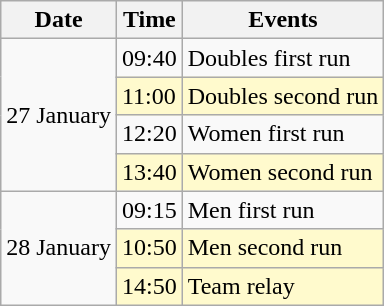<table class="wikitable" border="1">
<tr>
<th>Date</th>
<th>Time</th>
<th>Events</th>
</tr>
<tr>
<td rowspan=4>27 January</td>
<td>09:40</td>
<td>Doubles first run</td>
</tr>
<tr bgcolor=lemonchiffon>
<td>11:00</td>
<td>Doubles second run</td>
</tr>
<tr>
<td>12:20</td>
<td>Women first run</td>
</tr>
<tr bgcolor=lemonchiffon>
<td>13:40</td>
<td>Women second run</td>
</tr>
<tr>
<td rowspan=3>28 January</td>
<td>09:15</td>
<td>Men first run</td>
</tr>
<tr bgcolor=lemonchiffon>
<td>10:50</td>
<td>Men second run</td>
</tr>
<tr bgcolor=lemonchiffon>
<td>14:50</td>
<td>Team relay</td>
</tr>
</table>
